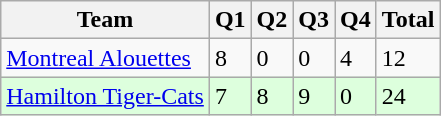<table class="wikitable">
<tr>
<th>Team</th>
<th>Q1</th>
<th>Q2</th>
<th>Q3</th>
<th>Q4</th>
<th>Total</th>
</tr>
<tr>
<td><a href='#'>Montreal Alouettes</a></td>
<td>8</td>
<td>0</td>
<td>0</td>
<td>4</td>
<td>12</td>
</tr>
<tr style="background-color:#DDFFDD">
<td><a href='#'>Hamilton Tiger-Cats</a></td>
<td>7</td>
<td>8</td>
<td>9</td>
<td>0</td>
<td>24</td>
</tr>
</table>
